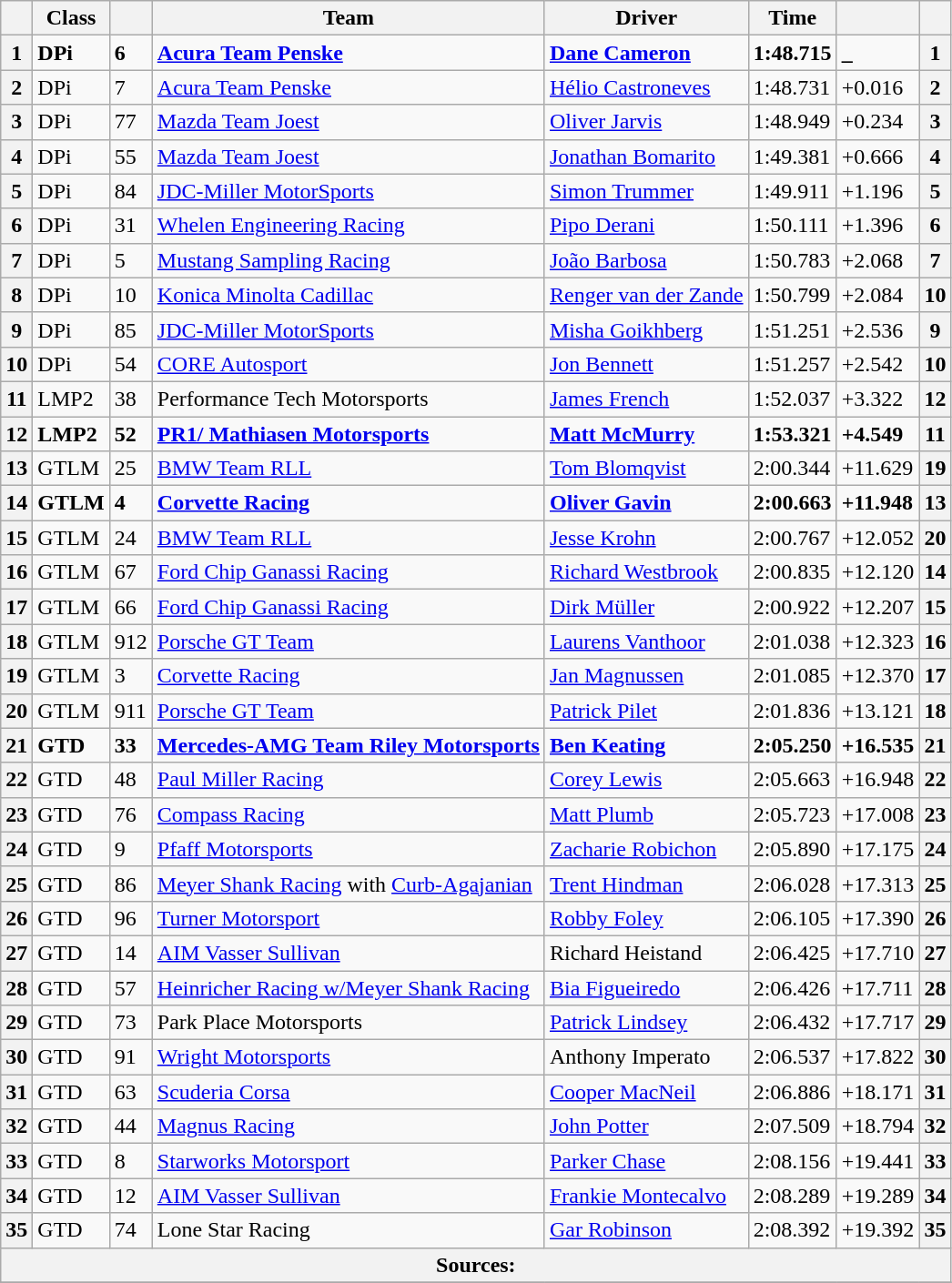<table class="wikitable">
<tr>
<th scope="col"></th>
<th scope="col">Class</th>
<th scope="col"></th>
<th scope="col">Team</th>
<th scope="col">Driver</th>
<th scope="col">Time</th>
<th scope="col"></th>
<th scope="col"></th>
</tr>
<tr style="font-weight:bold">
<th scope="row">1</th>
<td>DPi</td>
<td>6</td>
<td> <a href='#'>Acura Team Penske</a></td>
<td> <a href='#'>Dane Cameron</a></td>
<td>1:48.715</td>
<td>_</td>
<th><strong>1</strong></th>
</tr>
<tr>
<th scope="row">2</th>
<td>DPi</td>
<td>7</td>
<td> <a href='#'>Acura Team Penske</a></td>
<td> <a href='#'>Hélio Castroneves</a></td>
<td>1:48.731</td>
<td>+0.016</td>
<th>2</th>
</tr>
<tr>
<th scope="row">3</th>
<td>DPi</td>
<td>77</td>
<td> <a href='#'>Mazda Team Joest</a></td>
<td> <a href='#'>Oliver Jarvis</a></td>
<td>1:48.949</td>
<td>+0.234</td>
<th>3</th>
</tr>
<tr>
<th scope="row">4</th>
<td>DPi</td>
<td>55</td>
<td> <a href='#'>Mazda Team Joest</a></td>
<td> <a href='#'>Jonathan Bomarito</a></td>
<td>1:49.381</td>
<td>+0.666</td>
<th>4</th>
</tr>
<tr>
<th scope="row">5</th>
<td>DPi</td>
<td>84</td>
<td> <a href='#'>JDC-Miller MotorSports</a></td>
<td> <a href='#'>Simon Trummer</a></td>
<td>1:49.911</td>
<td>+1.196</td>
<th>5</th>
</tr>
<tr>
<th scope="row">6</th>
<td>DPi</td>
<td>31</td>
<td> <a href='#'>Whelen Engineering Racing</a></td>
<td> <a href='#'>Pipo Derani</a></td>
<td>1:50.111</td>
<td>+1.396</td>
<th>6</th>
</tr>
<tr>
<th scope="row">7</th>
<td>DPi</td>
<td>5</td>
<td> <a href='#'>Mustang Sampling Racing</a></td>
<td> <a href='#'>João Barbosa</a></td>
<td>1:50.783</td>
<td>+2.068</td>
<th>7</th>
</tr>
<tr>
<th scope="row">8</th>
<td>DPi</td>
<td>10</td>
<td> <a href='#'>Konica Minolta Cadillac</a></td>
<td> <a href='#'>Renger van der Zande</a></td>
<td>1:50.799</td>
<td>+2.084</td>
<th>10</th>
</tr>
<tr>
<th scope="row">9</th>
<td>DPi</td>
<td>85</td>
<td> <a href='#'>JDC-Miller MotorSports</a></td>
<td> <a href='#'>Misha Goikhberg</a></td>
<td>1:51.251</td>
<td>+2.536</td>
<th>9</th>
</tr>
<tr>
<th scope="row">10</th>
<td>DPi</td>
<td>54</td>
<td> <a href='#'>CORE Autosport</a></td>
<td> <a href='#'>Jon Bennett</a></td>
<td>1:51.257</td>
<td>+2.542</td>
<th>10</th>
</tr>
<tr>
<th scope="row">11</th>
<td>LMP2</td>
<td>38</td>
<td> Performance Tech Motorsports</td>
<td> <a href='#'>James French</a></td>
<td>1:52.037</td>
<td>+3.322</td>
<th><strong>12</strong></th>
</tr>
<tr style="font-weight:bold">
<th scope="row">12</th>
<td>LMP2</td>
<td>52</td>
<td> <a href='#'>PR1/ Mathiasen Motorsports</a></td>
<td> <a href='#'>Matt McMurry</a></td>
<td>1:53.321</td>
<td>+4.549</td>
<th>11</th>
</tr>
<tr>
<th scope="row">13</th>
<td>GTLM</td>
<td>25</td>
<td> <a href='#'>BMW Team RLL</a></td>
<td> <a href='#'>Tom Blomqvist</a></td>
<td>2:00.344</td>
<td>+11.629</td>
<th><strong>19</strong></th>
</tr>
<tr style="font-weight:bold">
<th scope="row">14</th>
<td>GTLM</td>
<td>4</td>
<td> <a href='#'>Corvette Racing</a></td>
<td> <a href='#'>Oliver Gavin</a></td>
<td>2:00.663</td>
<td>+11.948</td>
<th>13</th>
</tr>
<tr>
<th scope="row">15</th>
<td>GTLM</td>
<td>24</td>
<td> <a href='#'>BMW Team RLL</a></td>
<td> <a href='#'>Jesse Krohn</a></td>
<td>2:00.767</td>
<td>+12.052</td>
<th>20</th>
</tr>
<tr>
<th scope="row">16</th>
<td>GTLM</td>
<td>67</td>
<td> <a href='#'>Ford Chip Ganassi Racing</a></td>
<td> <a href='#'>Richard Westbrook</a></td>
<td>2:00.835</td>
<td>+12.120</td>
<th>14</th>
</tr>
<tr>
<th scope="row">17</th>
<td>GTLM</td>
<td>66</td>
<td> <a href='#'>Ford Chip Ganassi Racing</a></td>
<td> <a href='#'>Dirk Müller</a></td>
<td>2:00.922</td>
<td>+12.207</td>
<th>15</th>
</tr>
<tr>
<th scope="row">18</th>
<td>GTLM</td>
<td>912</td>
<td> <a href='#'>Porsche GT Team</a></td>
<td> <a href='#'>Laurens Vanthoor</a></td>
<td>2:01.038</td>
<td>+12.323</td>
<th>16</th>
</tr>
<tr>
<th scope="row">19</th>
<td>GTLM</td>
<td>3</td>
<td> <a href='#'>Corvette Racing</a></td>
<td> <a href='#'>Jan Magnussen</a></td>
<td>2:01.085</td>
<td>+12.370</td>
<th>17</th>
</tr>
<tr>
<th scope="row">20</th>
<td>GTLM</td>
<td>911</td>
<td> <a href='#'>Porsche GT Team</a></td>
<td> <a href='#'>Patrick Pilet</a></td>
<td>2:01.836</td>
<td>+13.121</td>
<th>18</th>
</tr>
<tr style="font-weight:bold">
<th scope="row">21</th>
<td>GTD</td>
<td>33</td>
<td> <a href='#'>Mercedes-AMG Team Riley Motorsports</a></td>
<td> <a href='#'>Ben Keating</a></td>
<td>2:05.250</td>
<td>+16.535</td>
<th>21</th>
</tr>
<tr>
<th scope="row">22</th>
<td>GTD</td>
<td>48</td>
<td> <a href='#'>Paul Miller Racing</a></td>
<td> <a href='#'>Corey Lewis</a></td>
<td>2:05.663</td>
<td>+16.948</td>
<th><strong>22</strong></th>
</tr>
<tr>
<th scope="row">23</th>
<td>GTD</td>
<td>76</td>
<td> <a href='#'>Compass Racing</a></td>
<td> <a href='#'>Matt Plumb</a></td>
<td>2:05.723</td>
<td>+17.008</td>
<th>23</th>
</tr>
<tr>
<th scope="row">24</th>
<td>GTD</td>
<td>9</td>
<td> <a href='#'>Pfaff Motorsports</a></td>
<td> <a href='#'>Zacharie Robichon</a></td>
<td>2:05.890</td>
<td>+17.175</td>
<th>24</th>
</tr>
<tr>
<th scope="row">25</th>
<td>GTD</td>
<td>86</td>
<td> <a href='#'>Meyer Shank Racing</a> with <a href='#'>Curb-Agajanian</a></td>
<td> <a href='#'>Trent Hindman</a></td>
<td>2:06.028</td>
<td>+17.313</td>
<th>25</th>
</tr>
<tr>
<th scope="row">26</th>
<td>GTD</td>
<td>96</td>
<td> <a href='#'>Turner Motorsport</a></td>
<td> <a href='#'>Robby Foley</a></td>
<td>2:06.105</td>
<td>+17.390</td>
<th>26</th>
</tr>
<tr>
<th scope="row">27</th>
<td>GTD</td>
<td>14</td>
<td> <a href='#'>AIM Vasser Sullivan</a></td>
<td> Richard Heistand</td>
<td>2:06.425</td>
<td>+17.710</td>
<th>27</th>
</tr>
<tr>
<th scope="row">28</th>
<td>GTD</td>
<td>57</td>
<td> <a href='#'>Heinricher Racing w/Meyer Shank Racing</a></td>
<td> <a href='#'>Bia Figueiredo</a></td>
<td>2:06.426</td>
<td>+17.711</td>
<th>28</th>
</tr>
<tr>
<th scope="row">29</th>
<td>GTD</td>
<td>73</td>
<td> Park Place Motorsports</td>
<td> <a href='#'>Patrick Lindsey</a></td>
<td>2:06.432</td>
<td>+17.717</td>
<th>29</th>
</tr>
<tr>
<th scope="row">30</th>
<td>GTD</td>
<td>91</td>
<td> <a href='#'>Wright Motorsports</a></td>
<td> Anthony Imperato</td>
<td>2:06.537</td>
<td>+17.822</td>
<th>30</th>
</tr>
<tr>
<th scope="row">31</th>
<td>GTD</td>
<td>63</td>
<td> <a href='#'>Scuderia Corsa</a></td>
<td> <a href='#'>Cooper MacNeil</a></td>
<td>2:06.886</td>
<td>+18.171</td>
<th>31</th>
</tr>
<tr>
<th scope="row">32</th>
<td>GTD</td>
<td>44</td>
<td> <a href='#'>Magnus Racing</a></td>
<td> <a href='#'>John Potter</a></td>
<td>2:07.509</td>
<td>+18.794</td>
<th>32</th>
</tr>
<tr>
<th scope="row">33</th>
<td>GTD</td>
<td>8</td>
<td> <a href='#'>Starworks Motorsport</a></td>
<td> <a href='#'>Parker Chase</a></td>
<td>2:08.156</td>
<td>+19.441</td>
<th>33</th>
</tr>
<tr>
<th scope="row">34</th>
<td>GTD</td>
<td>12</td>
<td> <a href='#'>AIM Vasser Sullivan</a></td>
<td> <a href='#'>Frankie Montecalvo</a></td>
<td>2:08.289</td>
<td>+19.289</td>
<th>34</th>
</tr>
<tr>
<th scope="row">35</th>
<td>GTD</td>
<td>74</td>
<td> Lone Star Racing</td>
<td> <a href='#'>Gar Robinson</a></td>
<td>2:08.392</td>
<td>+19.392</td>
<th>35</th>
</tr>
<tr>
<th colspan="8">Sources:</th>
</tr>
<tr>
</tr>
</table>
